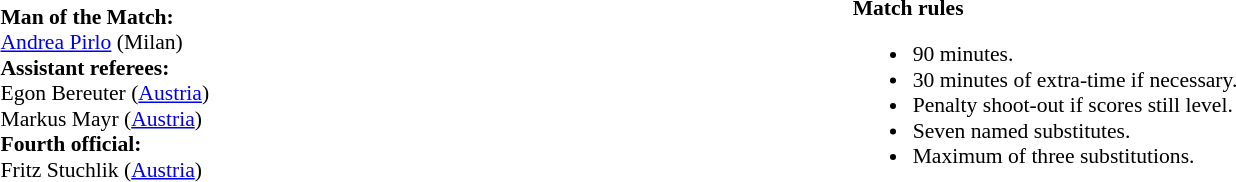<table width=100% style="font-size: 90%">
<tr>
<td><br><strong>Man of the Match:</strong>
<br><a href='#'>Andrea Pirlo</a> (Milan)<br><strong>Assistant referees:</strong>
<br>Egon Bereuter (<a href='#'>Austria</a>)
<br>Markus Mayr (<a href='#'>Austria</a>)
<br><strong>Fourth official:</strong>
<br>Fritz Stuchlik (<a href='#'>Austria</a>)</td>
<td width=55% valign=top><br><strong>Match rules</strong><ul><li>90 minutes.</li><li>30 minutes of extra-time if necessary.</li><li>Penalty shoot-out if scores still level.</li><li>Seven named substitutes.</li><li>Maximum of three substitutions.</li></ul></td>
</tr>
</table>
